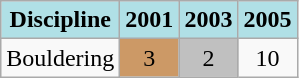<table class="wikitable" style="text-align: center;">
<tr>
<th style="background: #b0e0e6;">Discipline</th>
<th style="background: #b0e0e6;">2001</th>
<th style="background: #b0e0e6;">2003</th>
<th style="background: #b0e0e6;">2005</th>
</tr>
<tr>
<td align="left">Bouldering</td>
<td style="background: #cc9966;">3</td>
<td style="background: silver;">2</td>
<td>10</td>
</tr>
</table>
